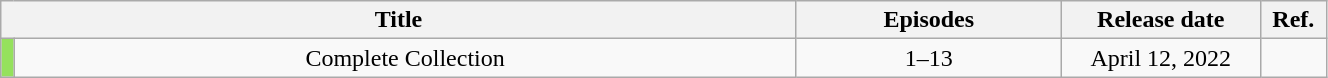<table class="wikitable" style="text-align: center; width: 70%;">
<tr>
<th colspan="2">Title</th>
<th width="20%">Episodes</th>
<th width="15%">Release date</th>
<th width="5%">Ref.</th>
</tr>
<tr>
<td rowspan="1" width="1%" style="background: #95E15D;"></td>
<td>Complete Collection</td>
<td>1–13</td>
<td>April 12, 2022</td>
<td></td>
</tr>
</table>
